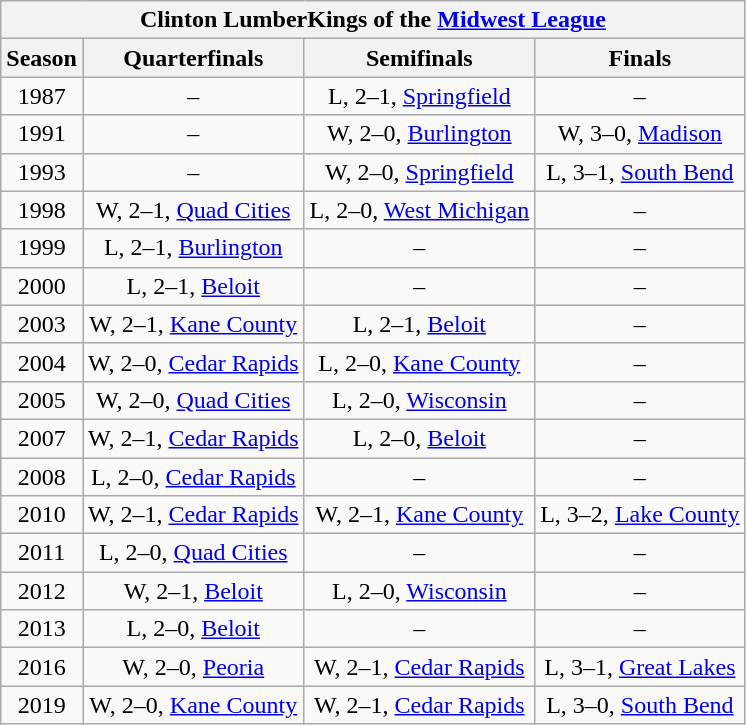<table class="wikitable" style="text-align:center">
<tr>
<th colspan="9">Clinton LumberKings of the <a href='#'>Midwest League</a></th>
</tr>
<tr>
<th>Season</th>
<th>Quarterfinals</th>
<th>Semifinals</th>
<th>Finals</th>
</tr>
<tr>
<td>1987</td>
<td>–</td>
<td>L, 2–1, <a href='#'>Springfield</a></td>
<td>–</td>
</tr>
<tr>
<td>1991</td>
<td>–</td>
<td>W, 2–0, <a href='#'>Burlington</a></td>
<td>W, 3–0, <a href='#'>Madison</a></td>
</tr>
<tr>
<td>1993</td>
<td>–</td>
<td>W, 2–0, <a href='#'>Springfield</a></td>
<td>L, 3–1, <a href='#'>South Bend</a></td>
</tr>
<tr>
<td>1998</td>
<td>W, 2–1, <a href='#'>Quad Cities</a></td>
<td>L, 2–0, <a href='#'>West Michigan</a></td>
<td>–</td>
</tr>
<tr>
<td>1999</td>
<td>L, 2–1, <a href='#'>Burlington</a></td>
<td>–</td>
<td>–</td>
</tr>
<tr>
<td>2000</td>
<td>L, 2–1, <a href='#'>Beloit</a></td>
<td>–</td>
<td>–</td>
</tr>
<tr>
<td>2003</td>
<td>W, 2–1, <a href='#'>Kane County</a></td>
<td>L, 2–1, <a href='#'>Beloit</a></td>
<td>–</td>
</tr>
<tr>
<td>2004</td>
<td>W, 2–0, <a href='#'>Cedar Rapids</a></td>
<td>L, 2–0, <a href='#'>Kane County</a></td>
<td>–</td>
</tr>
<tr>
<td>2005</td>
<td>W, 2–0, <a href='#'>Quad Cities</a></td>
<td>L, 2–0, <a href='#'>Wisconsin</a></td>
<td>–</td>
</tr>
<tr>
<td>2007</td>
<td>W, 2–1, <a href='#'>Cedar Rapids</a></td>
<td>L, 2–0, <a href='#'>Beloit</a></td>
<td>–</td>
</tr>
<tr>
<td>2008</td>
<td>L, 2–0, <a href='#'>Cedar Rapids</a></td>
<td>–</td>
<td>–</td>
</tr>
<tr>
<td>2010</td>
<td>W, 2–1, <a href='#'>Cedar Rapids</a></td>
<td>W, 2–1, <a href='#'>Kane County</a></td>
<td>L, 3–2, <a href='#'>Lake County</a></td>
</tr>
<tr>
<td>2011</td>
<td>L, 2–0, <a href='#'>Quad Cities</a></td>
<td>–</td>
<td>–</td>
</tr>
<tr>
<td>2012</td>
<td>W, 2–1, <a href='#'>Beloit</a></td>
<td>L, 2–0, <a href='#'>Wisconsin</a></td>
<td>–</td>
</tr>
<tr>
<td>2013</td>
<td>L, 2–0, <a href='#'>Beloit</a></td>
<td>–</td>
<td>–</td>
</tr>
<tr>
<td>2016</td>
<td>W, 2–0, <a href='#'>Peoria</a></td>
<td>W, 2–1, <a href='#'>Cedar Rapids</a></td>
<td>L, 3–1, <a href='#'>Great Lakes</a></td>
</tr>
<tr>
<td>2019</td>
<td>W, 2–0, <a href='#'>Kane County</a></td>
<td>W, 2–1, <a href='#'>Cedar Rapids</a></td>
<td>L, 3–0, <a href='#'>South Bend</a></td>
</tr>
</table>
